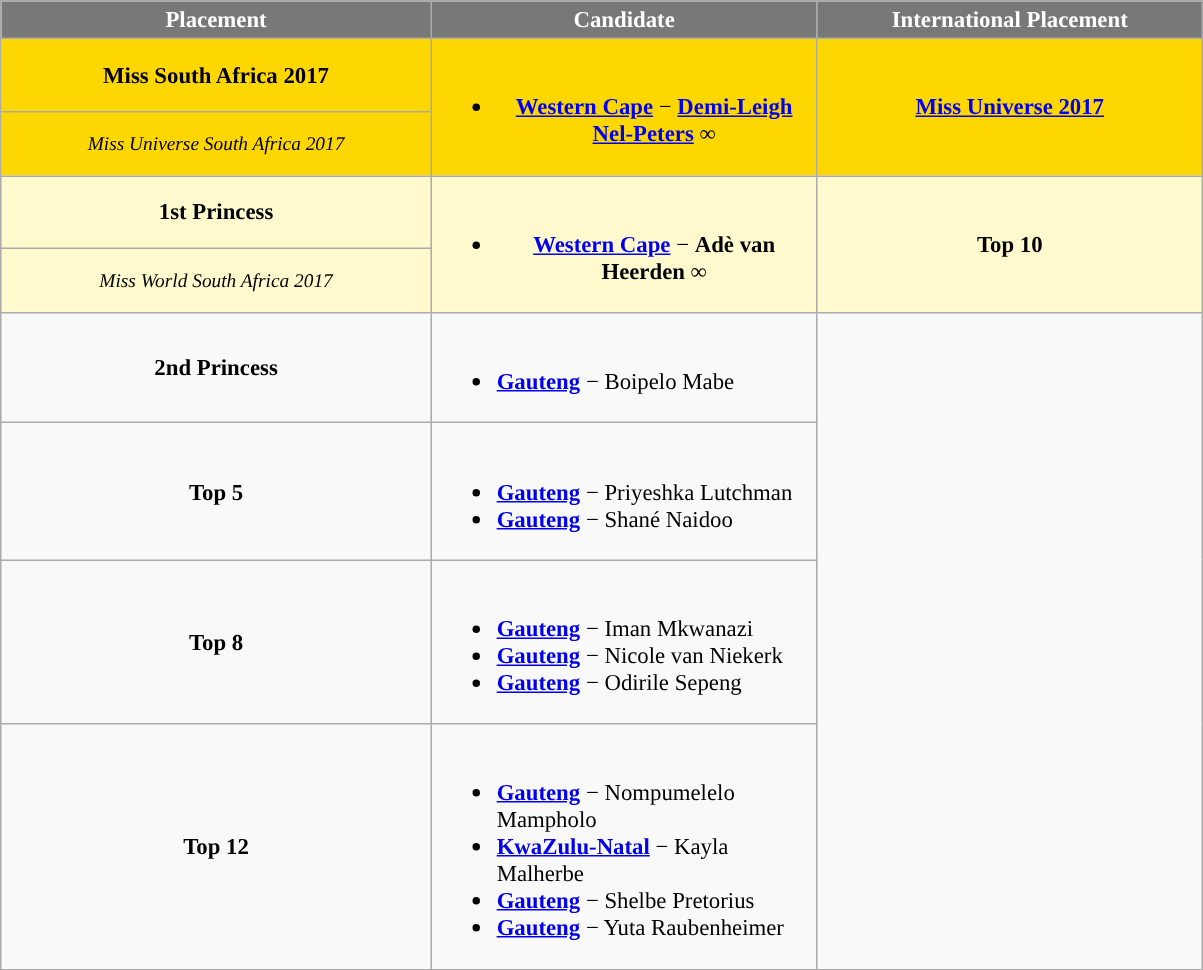<table class="wikitable sortable" style="font-size: 95%;">
<tr>
<th style="width:280px;background-color:#787878;color:#FFFFFF;">Placement</th>
<th style="width:250px;background-color:#787878;color:#FFFFFF;">Candidate</th>
<th style="width:250px;background-color:#787878;color:#FFFFFF;">International Placement</th>
</tr>
<tr align="center" style="background:gold">
<td style="text-align:center;"><strong>Miss South Africa 2017</strong></td>
<td rowspan=2><br><ul><li><strong><a href='#'>Western Cape</a></strong> − <strong><a href='#'>Demi-Leigh Nel-Peters</a></strong> ∞</li></ul></td>
<td rowspan="2"><strong><a href='#'>Miss Universe 2017</a></strong></td>
</tr>
<tr align="center" style="background:gold">
<td style="text-align:center; font-size:85%"><em>Miss Universe South Africa 2017</em></td>
</tr>
<tr align="center" style="background:#FFFACD">
<td style="text-align:center;"><strong>1st Princess</strong></td>
<td rowspan=2><br><ul><li><strong><a href='#'>Western Cape</a></strong> − <strong>Adè van Heerden</strong> ∞</li></ul></td>
<td rowspan= "2"><strong>Top 10</strong></td>
</tr>
<tr align="center" style="background:#FFFACD">
<td style="text-align:center; font-size:85%"><em>Miss World South Africa 2017</em></td>
</tr>
<tr>
<td style="text-align:center;"><strong> 2nd Princess</strong></td>
<td><br><ul><li><strong><a href='#'>Gauteng</a></strong> − Boipelo Mabe</li></ul></td>
</tr>
<tr>
<td style="text-align:center;"><strong>Top 5</strong></td>
<td><br><ul><li><strong><a href='#'>Gauteng</a></strong> − Priyeshka Lutchman</li><li><strong><a href='#'>Gauteng</a></strong> − Shané Naidoo</li></ul></td>
</tr>
<tr>
<td style="text-align:center;"><strong>Top 8</strong></td>
<td><br><ul><li><strong><a href='#'>Gauteng</a></strong> − Iman Mkwanazi</li><li><strong><a href='#'>Gauteng</a></strong> − Nicole van Niekerk</li><li><strong><a href='#'>Gauteng</a></strong> − Odirile Sepeng</li></ul></td>
</tr>
<tr>
<td style="text-align:center;"><strong>Top 12</strong></td>
<td><br><ul><li><strong><a href='#'>Gauteng</a></strong> − Nompumelelo Mampholo</li><li><strong><a href='#'>KwaZulu-Natal</a></strong> − Kayla Malherbe</li><li><strong><a href='#'>Gauteng</a></strong> − Shelbe Pretorius</li><li><strong><a href='#'>Gauteng</a></strong> − Yuta Raubenheimer</li></ul></td>
</tr>
</table>
